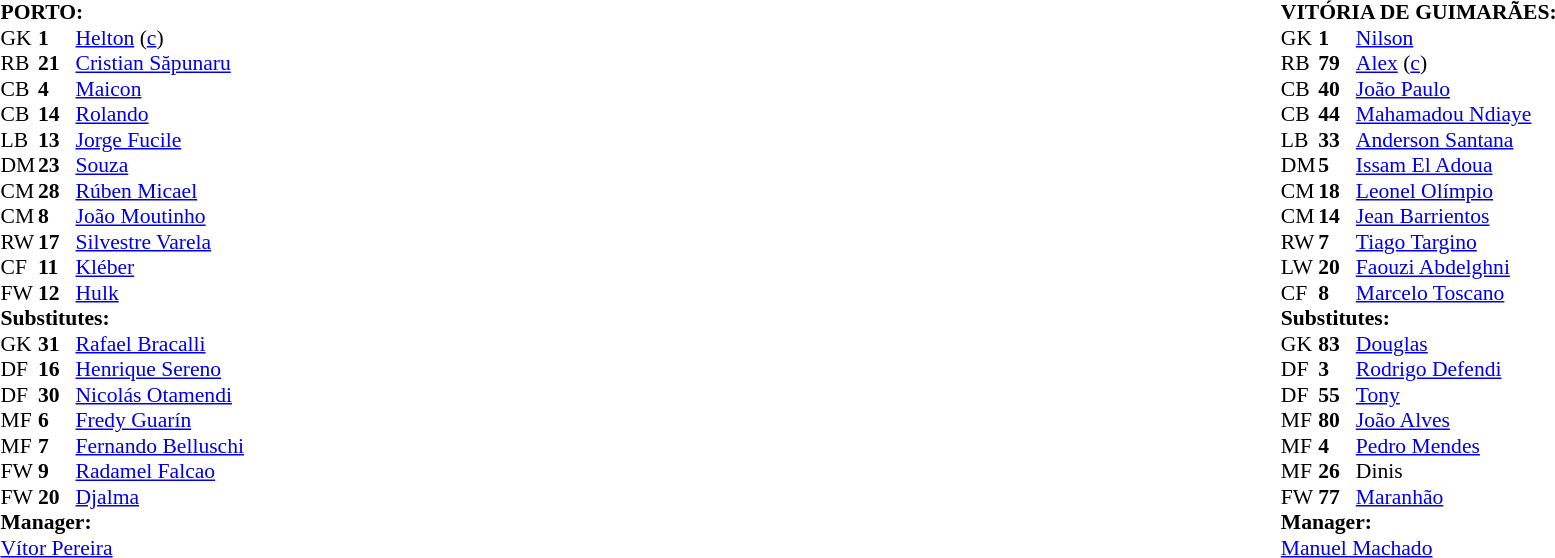<table width="100%">
<tr>
<td valign="top" width="50%"><br><table style="font-size: 90%" cellspacing="0" cellpadding="0">
<tr>
<td colspan="4"><strong>PORTO:</strong></td>
</tr>
<tr>
<th width=25></th>
<th width=25></th>
</tr>
<tr>
<td>GK</td>
<td><strong>1</strong></td>
<td> <a href='#'>Helton</a> (<a href='#'>c</a>)</td>
</tr>
<tr>
<td>RB</td>
<td><strong>21</strong></td>
<td> <a href='#'>Cristian Săpunaru</a></td>
</tr>
<tr>
<td>CB</td>
<td><strong>4</strong></td>
<td> <a href='#'>Maicon</a></td>
</tr>
<tr>
<td>CB</td>
<td><strong>14</strong></td>
<td> <a href='#'>Rolando</a></td>
</tr>
<tr>
<td>LB</td>
<td><strong>13</strong></td>
<td> <a href='#'>Jorge Fucile</a></td>
<td></td>
</tr>
<tr>
<td>DM</td>
<td><strong>23</strong></td>
<td> <a href='#'>Souza</a></td>
</tr>
<tr>
<td>CM</td>
<td><strong>28</strong></td>
<td> <a href='#'>Rúben Micael</a></td>
<td></td>
<td></td>
</tr>
<tr>
<td>CM</td>
<td><strong>8</strong></td>
<td> <a href='#'>João Moutinho</a></td>
<td></td>
<td></td>
</tr>
<tr>
<td>RW</td>
<td><strong>17</strong></td>
<td> <a href='#'>Silvestre Varela</a></td>
<td></td>
<td></td>
</tr>
<tr>
<td>CF</td>
<td><strong>11</strong></td>
<td> <a href='#'>Kléber</a></td>
</tr>
<tr>
<td>FW</td>
<td><strong>12</strong></td>
<td> <a href='#'>Hulk</a></td>
</tr>
<tr>
<td colspan=3><strong>Substitutes:</strong></td>
</tr>
<tr>
<td>GK</td>
<td><strong>31</strong></td>
<td> <a href='#'>Rafael Bracalli</a></td>
</tr>
<tr>
<td>DF</td>
<td><strong>16</strong></td>
<td> <a href='#'>Henrique Sereno</a></td>
</tr>
<tr>
<td>DF</td>
<td><strong>30</strong></td>
<td> <a href='#'>Nicolás Otamendi</a></td>
</tr>
<tr>
<td>MF</td>
<td><strong>6</strong></td>
<td> <a href='#'>Fredy Guarín</a></td>
<td></td>
<td></td>
</tr>
<tr>
<td>MF</td>
<td><strong>7</strong></td>
<td> <a href='#'>Fernando Belluschi</a></td>
<td></td>
<td></td>
</tr>
<tr>
<td>FW</td>
<td><strong>9</strong></td>
<td> <a href='#'>Radamel Falcao</a></td>
<td></td>
<td></td>
</tr>
<tr>
<td>FW</td>
<td><strong>20</strong></td>
<td> <a href='#'>Djalma</a></td>
</tr>
<tr>
<td colspan=3><strong>Manager:</strong></td>
</tr>
<tr>
<td colspan=4> <a href='#'>Vítor Pereira</a></td>
</tr>
</table>
</td>
<td valign="top"></td>
<td valign="top" width="50%"><br><table style="font-size: 90%" cellspacing="0" cellpadding="0" align=center>
<tr>
<td colspan="4"><strong>VITÓRIA DE GUIMARÃES:</strong></td>
</tr>
<tr>
<th width=25></th>
<th width=25></th>
</tr>
<tr>
<td>GK</td>
<td><strong>1</strong></td>
<td> <a href='#'>Nilson</a></td>
</tr>
<tr>
<td>RB</td>
<td><strong>79</strong></td>
<td> <a href='#'>Alex</a> (<a href='#'>c</a>)</td>
</tr>
<tr>
<td>CB</td>
<td><strong>40</strong></td>
<td> <a href='#'>João Paulo</a></td>
<td></td>
</tr>
<tr>
<td>CB</td>
<td><strong>44</strong></td>
<td> <a href='#'>Mahamadou Ndiaye</a></td>
<td></td>
</tr>
<tr>
<td>LB</td>
<td><strong>33</strong></td>
<td> <a href='#'>Anderson Santana</a></td>
</tr>
<tr>
<td>DM</td>
<td><strong>5</strong></td>
<td> <a href='#'>Issam El Adoua</a></td>
</tr>
<tr>
<td>CM</td>
<td><strong>18</strong></td>
<td> <a href='#'>Leonel Olímpio</a></td>
<td></td>
<td></td>
</tr>
<tr>
<td>CM</td>
<td><strong>14</strong></td>
<td> <a href='#'>Jean Barrientos</a></td>
<td></td>
<td></td>
</tr>
<tr>
<td>RW</td>
<td><strong>7</strong></td>
<td> <a href='#'>Tiago Targino</a></td>
<td></td>
</tr>
<tr>
<td>LW</td>
<td><strong>20</strong></td>
<td> <a href='#'>Faouzi Abdelghni</a></td>
<td></td>
<td></td>
</tr>
<tr>
<td>CF</td>
<td><strong>8</strong></td>
<td> <a href='#'>Marcelo Toscano</a></td>
</tr>
<tr>
<td colspan=3><strong>Substitutes:</strong></td>
</tr>
<tr>
<td>GK</td>
<td><strong>83</strong></td>
<td> <a href='#'>Douglas</a></td>
</tr>
<tr>
<td>DF</td>
<td><strong>3</strong></td>
<td> <a href='#'>Rodrigo Defendi</a></td>
</tr>
<tr>
<td>DF</td>
<td><strong>55</strong></td>
<td> <a href='#'>Tony</a></td>
</tr>
<tr>
<td>MF</td>
<td><strong>80</strong></td>
<td> <a href='#'>João Alves</a></td>
<td></td>
<td></td>
</tr>
<tr>
<td>MF</td>
<td><strong>4</strong></td>
<td> <a href='#'>Pedro Mendes</a></td>
<td></td>
<td></td>
</tr>
<tr>
<td>MF</td>
<td><strong>26</strong></td>
<td> Dinis</td>
</tr>
<tr>
<td>FW</td>
<td><strong>77</strong></td>
<td> <a href='#'>Maranhão</a></td>
<td></td>
<td></td>
</tr>
<tr>
<td colspan=3><strong>Manager:</strong></td>
</tr>
<tr>
<td colspan=4> <a href='#'>Manuel Machado</a></td>
</tr>
</table>
</td>
</tr>
</table>
